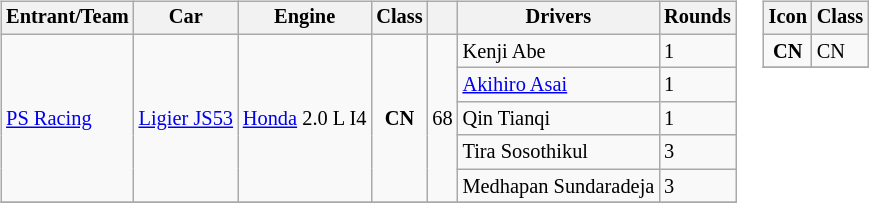<table>
<tr>
<td><br><table class="wikitable" style="font-size: 85%">
<tr>
<th>Entrant/Team</th>
<th>Car</th>
<th>Engine</th>
<th>Class</th>
<th></th>
<th>Drivers</th>
<th>Rounds</th>
</tr>
<tr>
<td rowspan=5> <a href='#'>PS Racing</a></td>
<td rowspan=5><a href='#'>Ligier JS53</a></td>
<td rowspan=5><a href='#'>Honda</a> 2.0 L I4</td>
<td align=center rowspan=5><strong><span>CN</span></strong></td>
<td rowspan=5>68</td>
<td> Kenji Abe</td>
<td>1</td>
</tr>
<tr>
<td> <a href='#'>Akihiro Asai</a></td>
<td>1</td>
</tr>
<tr>
<td> Qin Tianqi</td>
<td>1</td>
</tr>
<tr>
<td> Tira Sosothikul</td>
<td>3</td>
</tr>
<tr>
<td> Medhapan Sundaradeja</td>
<td>3</td>
</tr>
<tr>
</tr>
</table>
</td>
<td valign="top"><br><table class="wikitable" style="font-size: 85%;">
<tr>
<th>Icon</th>
<th>Class</th>
</tr>
<tr>
<td align=center><strong><span>CN</span></strong></td>
<td>CN</td>
</tr>
<tr>
</tr>
</table>
</td>
</tr>
</table>
